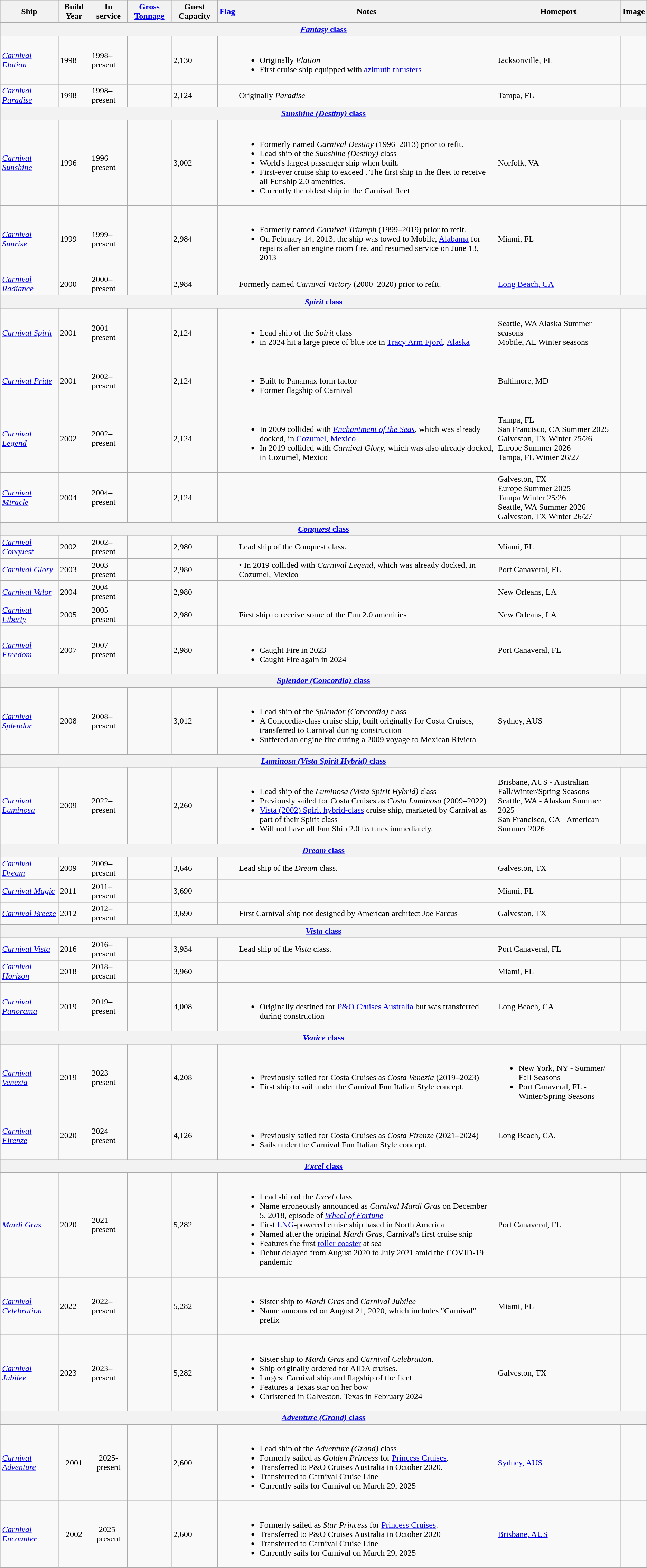<table class="wikitable sortable">
<tr>
<th>Ship</th>
<th>Build Year</th>
<th>In service<br></th>
<th><a href='#'>Gross Tonnage</a></th>
<th>Guest Capacity</th>
<th><a href='#'>Flag</a></th>
<th>Notes</th>
<th>Homeport</th>
<th>Image</th>
</tr>
<tr>
<th colspan="9"><a href='#'><em>Fantasy</em> class</a></th>
</tr>
<tr>
<td><em><a href='#'>Carnival Elation</a></em></td>
<td>1998</td>
<td>1998–present</td>
<td></td>
<td>2,130</td>
<td></td>
<td><br><ul><li>Originally <em>Elation</em></li><li>First cruise ship equipped with <a href='#'>azimuth thrusters</a></li></ul></td>
<td>Jacksonville, FL</td>
<td></td>
</tr>
<tr>
<td><em><a href='#'>Carnival Paradise</a></em></td>
<td>1998</td>
<td>1998–present</td>
<td></td>
<td>2,124</td>
<td></td>
<td>Originally <em>Paradise</em></td>
<td>Tampa, FL</td>
<td></td>
</tr>
<tr>
<th colspan="9"><a href='#'><em>Sunshine (Destiny)</em> class</a></th>
</tr>
<tr>
<td><em><a href='#'>Carnival Sunshine</a></em></td>
<td>1996</td>
<td>1996–present</td>
<td></td>
<td>3,002</td>
<td></td>
<td><br><ul><li>Formerly named <em>Carnival Destiny</em> (1996–2013) prior to refit.</li><li>Lead ship of the <em>Sunshine (Destiny)</em> class</li><li>World's largest passenger ship when built.</li><li>First-ever cruise ship to exceed . The first ship in the fleet to receive all Funship 2.0 amenities.</li><li>Currently the oldest ship in the Carnival fleet</li></ul></td>
<td>Norfolk, VA</td>
<td></td>
</tr>
<tr>
<td><em><a href='#'>Carnival Sunrise</a></em></td>
<td>1999</td>
<td>1999–present</td>
<td></td>
<td>2,984</td>
<td></td>
<td><br><ul><li>Formerly named <em>Carnival Triumph</em> (1999–2019) prior to refit.</li><li>On February 14, 2013, the ship was towed to Mobile, <a href='#'>Alabama</a> for repairs after an engine room fire, and resumed service on June 13, 2013</li></ul></td>
<td>Miami, FL</td>
<td></td>
</tr>
<tr>
<td><em><a href='#'>Carnival Radiance</a></em></td>
<td>2000</td>
<td>2000–present</td>
<td></td>
<td>2,984</td>
<td></td>
<td>Formerly named <em>Carnival Victory</em> (2000–2020) prior to refit.</td>
<td><a href='#'>Long Beach, CA</a></td>
<td></td>
</tr>
<tr>
<th colspan="9"><a href='#'><em>Spirit</em> class</a></th>
</tr>
<tr>
<td><em><a href='#'>Carnival Spirit</a></em></td>
<td>2001</td>
<td>2001–present</td>
<td></td>
<td>2,124</td>
<td></td>
<td><br><ul><li>Lead ship of the <em>Spirit</em> class</li><li>in 2024 hit a large piece of blue ice in <a href='#'>Tracy Arm Fjord</a>, <a href='#'>Alaska</a></li></ul></td>
<td>Seattle, WA Alaska Summer seasons<br>Mobile, AL Winter seasons</td>
<td></td>
</tr>
<tr>
<td><em><a href='#'>Carnival Pride</a></em></td>
<td>2001</td>
<td>2002–present</td>
<td></td>
<td>2,124</td>
<td></td>
<td><br><ul><li>Built to Panamax form factor</li><li>Former flagship of Carnival</li></ul></td>
<td>Baltimore, MD</td>
<td></td>
</tr>
<tr>
<td><em><a href='#'>Carnival Legend</a></em></td>
<td>2002</td>
<td>2002–present</td>
<td></td>
<td>2,124</td>
<td></td>
<td><br><ul><li>In 2009 collided with <em><a href='#'>Enchantment of the Seas</a></em>, which was already docked, in <a href='#'>Cozumel</a>, <a href='#'>Mexico</a></li><li>In 2019 collided with <em>Carnival Glory</em>, which was also already docked, in Cozumel, Mexico</li></ul></td>
<td>Tampa, FL<br>San Francisco, CA Summer 2025<br>Galveston, TX Winter 25/26<br>Europe Summer 2026<br>Tampa, FL Winter 26/27</td>
<td></td>
</tr>
<tr>
<td><em><a href='#'>Carnival Miracle</a></em></td>
<td>2004</td>
<td>2004–present</td>
<td></td>
<td>2,124</td>
<td></td>
<td></td>
<td>Galveston, TX<br>Europe Summer 2025<br>Tampa Winter 25/26<br>Seattle, WA Summer 2026<br>Galveston, TX Winter 26/27</td>
<td></td>
</tr>
<tr>
<th colspan="9"><a href='#'><em>Conquest</em> class</a></th>
</tr>
<tr>
<td><em><a href='#'>Carnival Conquest</a></em></td>
<td>2002</td>
<td>2002–present</td>
<td></td>
<td>2,980</td>
<td></td>
<td>Lead ship of the Conquest class.</td>
<td>Miami, FL</td>
<td></td>
</tr>
<tr>
<td><em><a href='#'>Carnival Glory</a></em></td>
<td>2003</td>
<td>2003–present</td>
<td></td>
<td>2,980</td>
<td></td>
<td>• In 2019 collided with <em>Carnival Legend</em>, which was already docked, in Cozumel, Mexico</td>
<td>Port Canaveral, FL</td>
<td></td>
</tr>
<tr>
<td><em><a href='#'>Carnival Valor</a></em></td>
<td>2004</td>
<td>2004–present</td>
<td></td>
<td>2,980</td>
<td></td>
<td></td>
<td>New Orleans, LA</td>
<td></td>
</tr>
<tr>
<td><em><a href='#'>Carnival Liberty</a></em></td>
<td>2005</td>
<td>2005–present</td>
<td></td>
<td>2,980</td>
<td></td>
<td>First ship to receive some of the Fun 2.0 amenities</td>
<td>New Orleans, LA</td>
<td></td>
</tr>
<tr>
<td><em><a href='#'>Carnival Freedom</a></em></td>
<td>2007</td>
<td>2007–present</td>
<td></td>
<td>2,980</td>
<td></td>
<td><br><ul><li>Caught Fire in 2023</li><li>Caught Fire again in 2024</li></ul></td>
<td>Port Canaveral, FL</td>
<td></td>
</tr>
<tr>
<th colspan="9"><a href='#'><em>Splendor (Concordia)</em> class</a></th>
</tr>
<tr>
<td><em><a href='#'>Carnival Splendor</a></em></td>
<td>2008</td>
<td>2008–present</td>
<td></td>
<td>3,012</td>
<td></td>
<td><br><ul><li>Lead ship of the <em>Splendor (Concordia)</em> class</li><li>A Concordia-class cruise ship, built originally for Costa Cruises, transferred to Carnival during construction</li><li>Suffered an engine fire during a 2009 voyage to Mexican Riviera</li></ul></td>
<td>Sydney, AUS</td>
<td></td>
</tr>
<tr>
<th colspan="9"><a href='#'><em>Luminosa (Vista Spirit Hybrid)</em> class</a></th>
</tr>
<tr>
<td><em><a href='#'>Carnival Luminosa</a></em></td>
<td>2009</td>
<td>2022–present</td>
<td></td>
<td>2,260</td>
<td></td>
<td><br><ul><li>Lead ship of the <em>Luminosa (Vista Spirit Hybrid)</em> class</li><li>Previously sailed for Costa Cruises as <em>Costa Luminosa</em> (2009–2022)</li><li><a href='#'>Vista (2002) Spirit hybrid-class</a> cruise ship, marketed by Carnival as part of their Spirit class</li><li>Will not have all Fun Ship 2.0 features immediately.</li></ul></td>
<td>Brisbane, AUS - Australian Fall/Winter/Spring Seasons<br>Seattle, WA - Alaskan Summer 2025<br>San Francisco, CA - American Summer 2026</td>
<td></td>
</tr>
<tr>
<th colspan="9"><a href='#'><em>Dream</em> class</a></th>
</tr>
<tr>
<td><em><a href='#'>Carnival Dream</a></em></td>
<td>2009</td>
<td>2009–present</td>
<td></td>
<td>3,646</td>
<td></td>
<td>Lead ship of the <em>Dream</em> class.</td>
<td>Galveston, TX</td>
<td><br></td>
</tr>
<tr>
<td><em><a href='#'>Carnival Magic</a></em></td>
<td>2011</td>
<td>2011–present</td>
<td></td>
<td>3,690</td>
<td></td>
<td></td>
<td>Miami, FL</td>
<td></td>
</tr>
<tr>
<td><em><a href='#'>Carnival Breeze</a></em></td>
<td>2012</td>
<td>2012–present</td>
<td></td>
<td>3,690</td>
<td></td>
<td>First Carnival ship not designed by American architect Joe Farcus</td>
<td>Galveston, TX</td>
<td></td>
</tr>
<tr>
<th colspan="9"><a href='#'><em>Vista</em> class</a></th>
</tr>
<tr>
<td><em><a href='#'>Carnival Vista</a></em></td>
<td>2016</td>
<td>2016–present</td>
<td></td>
<td>3,934</td>
<td></td>
<td>Lead ship of the <em>Vista</em> class.</td>
<td>Port Canaveral, FL</td>
<td></td>
</tr>
<tr>
<td><em><a href='#'>Carnival Horizon</a></em></td>
<td>2018</td>
<td>2018–present</td>
<td></td>
<td>3,960</td>
<td></td>
<td></td>
<td>Miami, FL</td>
<td></td>
</tr>
<tr>
<td><em><a href='#'>Carnival Panorama</a> </em></td>
<td>2019</td>
<td>2019–present</td>
<td></td>
<td>4,008</td>
<td></td>
<td><br><ul><li>Originally destined for <a href='#'>P&O Cruises Australia</a> but was transferred during construction</li></ul></td>
<td>Long Beach, CA</td>
<td></td>
</tr>
<tr>
<th colspan="9"><a href='#'><em>Venice</em> class</a></th>
</tr>
<tr>
<td><em><a href='#'>Carnival Venezia</a></em></td>
<td>2019</td>
<td>2023–present</td>
<td></td>
<td>4,208</td>
<td></td>
<td><br><ul><li>Previously sailed for Costa Cruises as <em>Costa Venezia</em> (2019–2023)</li><li>First ship to sail under the Carnival Fun Italian Style concept.</li></ul></td>
<td><br><ul><li>New York, NY - Summer/ Fall Seasons</li><li>Port Canaveral, FL - Winter/Spring Seasons</li></ul></td>
<td></td>
</tr>
<tr>
<td><em><a href='#'>Carnival Firenze</a></em></td>
<td>2020</td>
<td>2024–present</td>
<td></td>
<td>4,126</td>
<td></td>
<td><br><ul><li>Previously sailed for Costa Cruises as <em>Costa Firenze</em> (2021–2024)</li><li>Sails under the Carnival Fun Italian Style concept.</li></ul></td>
<td>Long Beach, CA.</td>
<td></td>
</tr>
<tr>
<th colspan="9"><a href='#'><em>Excel</em> class</a></th>
</tr>
<tr>
<td><em><a href='#'>Mardi Gras</a></em></td>
<td>2020</td>
<td>2021–present</td>
<td></td>
<td>5,282</td>
<td></td>
<td><br><ul><li>Lead ship of the <em>Excel</em> class</li><li>Name erroneously announced as <em>Carnival Mardi Gras</em> on December 5, 2018, episode of <em><a href='#'>Wheel of Fortune</a></em></li><li>First <a href='#'>LNG</a>-powered cruise ship based in North America</li><li>Named after the original <em>Mardi Gras</em>, Carnival's first cruise ship</li><li>Features the first <a href='#'>roller coaster</a> at sea</li><li>Debut delayed from August 2020 to July 2021 amid the COVID-19 pandemic</li></ul></td>
<td>Port Canaveral, FL</td>
<td></td>
</tr>
<tr>
<td><em><a href='#'>Carnival Celebration</a></em></td>
<td>2022</td>
<td>2022–present</td>
<td></td>
<td>5,282</td>
<td></td>
<td><br><ul><li>Sister ship to <em>Mardi Gras</em> and <em>Carnival Jubilee</em></li><li>Name announced on August 21, 2020, which includes "Carnival" prefix</li></ul></td>
<td>Miami, FL</td>
<td></td>
</tr>
<tr>
<td><em><a href='#'>Carnival Jubilee</a></em></td>
<td>2023</td>
<td>2023–present</td>
<td style="text-align:Center;"></td>
<td>5,282</td>
<td></td>
<td><br><ul><li>Sister ship to <em>Mardi Gras</em> and <em>Carnival Celebration</em>.</li><li>Ship originally ordered for AIDA cruises.</li><li>Largest Carnival ship and flagship of the fleet</li><li>Features a Texas star on her bow</li><li>Christened in Galveston, Texas in February 2024</li></ul></td>
<td>Galveston, TX</td>
<td></td>
</tr>
<tr>
<th colspan="9"><a href='#'><em>Adventure (Grand)</em> class</a></th>
</tr>
<tr>
<td><em><a href='#'>Carnival Adventure</a></em> </td>
<td align="Center">2001</td>
<td style="text-align:Center;">2025-present</td>
<td style="text-align:Center;"></td>
<td>2,600</td>
<td style="text-align:Center;"></td>
<td><br><ul><li>Lead ship of the <em>Adventure (Grand)</em> class</li><li>Formerly sailed as <em>Golden Princess</em> for <a href='#'>Princess Cruises</a>.<br></li><li>Transferred to P&O Cruises Australia in October 2020.</li><li>Transferred to Carnival Cruise Line</li><li>Currently sails for Carnival on March 29, 2025</li></ul></td>
<td><a href='#'>Sydney, AUS</a></td>
<td></td>
</tr>
<tr>
<td><em><a href='#'>Carnival Encounter</a></em></td>
<td align="Center">2002</td>
<td style="text-align:Center;">2025-present</td>
<td style="text-align:Center;"></td>
<td>2,600</td>
<td style="text-align:Center;"></td>
<td align="Left"><br><ul><li>Formerly sailed as <em>Star Princess</em> for <a href='#'>Princess Cruises</a>.<br></li><li>Transferred to P&O Cruises Australia in October 2020 <br></li><li>Transferred to Carnival Cruise Line</li><li>Currently sails for Carnival on March 29, 2025</li></ul></td>
<td><a href='#'>Brisbane, AUS</a></td>
<td></td>
</tr>
</table>
